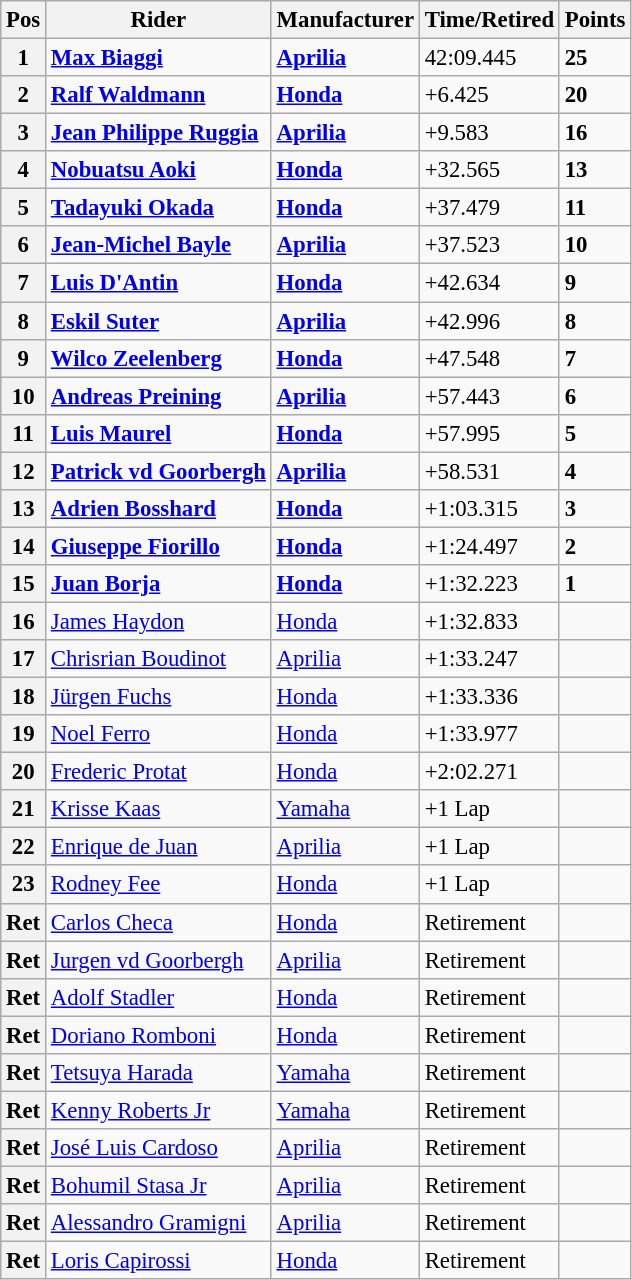<table class="wikitable" style="font-size: 95%;">
<tr>
<th>Pos</th>
<th>Rider</th>
<th>Manufacturer</th>
<th>Time/Retired</th>
<th>Points</th>
</tr>
<tr>
<th>1</th>
<td> <strong><a href='#'>Max Biaggi</a></strong></td>
<td><strong><a href='#'>Aprilia</a></strong></td>
<td>42:09.445</td>
<td><strong>25</strong></td>
</tr>
<tr>
<th>2</th>
<td> <strong><a href='#'>Ralf Waldmann</a></strong></td>
<td><strong><a href='#'>Honda</a></strong></td>
<td>+6.425</td>
<td><strong>20</strong></td>
</tr>
<tr>
<th>3</th>
<td> <strong><a href='#'>Jean Philippe Ruggia</a></strong></td>
<td><strong><a href='#'>Aprilia</a></strong></td>
<td>+9.583</td>
<td><strong>16</strong></td>
</tr>
<tr>
<th>4</th>
<td> <strong><a href='#'>Nobuatsu Aoki</a></strong></td>
<td><strong><a href='#'>Honda</a></strong></td>
<td>+32.565</td>
<td><strong>13</strong></td>
</tr>
<tr>
<th>5</th>
<td> <strong><a href='#'>Tadayuki Okada</a></strong></td>
<td><strong><a href='#'>Honda</a></strong></td>
<td>+37.479</td>
<td><strong>11</strong></td>
</tr>
<tr>
<th>6</th>
<td> <strong><a href='#'>Jean-Michel Bayle</a></strong></td>
<td><strong><a href='#'>Aprilia</a></strong></td>
<td>+37.523</td>
<td><strong>10</strong></td>
</tr>
<tr>
<th>7</th>
<td> <strong><a href='#'>Luis D'Antin</a></strong></td>
<td><strong><a href='#'>Honda</a></strong></td>
<td>+42.634</td>
<td><strong>9</strong></td>
</tr>
<tr>
<th>8</th>
<td> <strong><a href='#'>Eskil Suter</a></strong></td>
<td><strong><a href='#'>Aprilia</a></strong></td>
<td>+42.996</td>
<td><strong>8</strong></td>
</tr>
<tr>
<th>9</th>
<td> <strong><a href='#'>Wilco Zeelenberg</a></strong></td>
<td><strong><a href='#'>Honda</a></strong></td>
<td>+47.548</td>
<td><strong>7</strong></td>
</tr>
<tr>
<th>10</th>
<td> <strong><a href='#'>Andreas Preining</a></strong></td>
<td><strong><a href='#'>Aprilia</a></strong></td>
<td>+57.443</td>
<td><strong>6</strong></td>
</tr>
<tr>
<th>11</th>
<td> <strong><a href='#'>Luis Maurel</a></strong></td>
<td><strong><a href='#'>Honda</a></strong></td>
<td>+57.995</td>
<td><strong>5</strong></td>
</tr>
<tr>
<th>12</th>
<td> <strong><a href='#'>Patrick vd Goorbergh</a></strong></td>
<td><strong><a href='#'>Aprilia</a></strong></td>
<td>+58.531</td>
<td><strong>4</strong></td>
</tr>
<tr>
<th>13</th>
<td> <strong><a href='#'>Adrien Bosshard</a></strong></td>
<td><strong><a href='#'>Honda</a></strong></td>
<td>+1:03.315</td>
<td><strong>3</strong></td>
</tr>
<tr>
<th>14</th>
<td> <strong><a href='#'>Giuseppe Fiorillo</a></strong></td>
<td><strong><a href='#'>Honda</a></strong></td>
<td>+1:24.497</td>
<td><strong>2</strong></td>
</tr>
<tr>
<th>15</th>
<td> <strong><a href='#'>Juan Borja</a></strong></td>
<td><strong><a href='#'>Honda</a></strong></td>
<td>+1:32.223</td>
<td><strong>1</strong></td>
</tr>
<tr>
<th>16</th>
<td> <a href='#'>James Haydon</a></td>
<td><a href='#'>Honda</a></td>
<td>+1:32.833</td>
<td></td>
</tr>
<tr>
<th>17</th>
<td> <a href='#'>Chrisrian Boudinot</a></td>
<td><a href='#'>Aprilia</a></td>
<td>+1:33.247</td>
<td></td>
</tr>
<tr>
<th>18</th>
<td> <a href='#'>Jürgen Fuchs</a></td>
<td><a href='#'>Honda</a></td>
<td>+1:33.336</td>
<td></td>
</tr>
<tr>
<th>19</th>
<td> <a href='#'>Noel Ferro</a></td>
<td><a href='#'>Honda</a></td>
<td>+1:33.977</td>
<td></td>
</tr>
<tr>
<th>20</th>
<td> <a href='#'>Frederic Protat</a></td>
<td><a href='#'>Honda</a></td>
<td>+2:02.271</td>
<td></td>
</tr>
<tr>
<th>21</th>
<td> <a href='#'>Krisse Kaas</a></td>
<td><a href='#'>Yamaha</a></td>
<td>+1 Lap</td>
<td></td>
</tr>
<tr>
<th>22</th>
<td> <a href='#'>Enrique de Juan</a></td>
<td><a href='#'>Aprilia</a></td>
<td>+1 Lap</td>
<td></td>
</tr>
<tr>
<th>23</th>
<td> <a href='#'>Rodney Fee</a></td>
<td><a href='#'>Honda</a></td>
<td>+1 Lap</td>
<td></td>
</tr>
<tr>
<th>Ret</th>
<td> <a href='#'>Carlos Checa</a></td>
<td><a href='#'>Honda</a></td>
<td>Retirement</td>
<td></td>
</tr>
<tr>
<th>Ret</th>
<td> <a href='#'>Jurgen vd Goorbergh</a></td>
<td><a href='#'>Aprilia</a></td>
<td>Retirement</td>
<td></td>
</tr>
<tr>
<th>Ret</th>
<td> <a href='#'>Adolf Stadler</a></td>
<td><a href='#'>Honda</a></td>
<td>Retirement</td>
<td></td>
</tr>
<tr>
<th>Ret</th>
<td> <a href='#'>Doriano Romboni</a></td>
<td><a href='#'>Honda</a></td>
<td>Retirement</td>
<td></td>
</tr>
<tr>
<th>Ret</th>
<td> <a href='#'>Tetsuya Harada</a></td>
<td><a href='#'>Yamaha</a></td>
<td>Retirement</td>
<td></td>
</tr>
<tr>
<th>Ret</th>
<td> <a href='#'>Kenny Roberts Jr</a></td>
<td><a href='#'>Yamaha</a></td>
<td>Retirement</td>
<td></td>
</tr>
<tr>
<th>Ret</th>
<td> <a href='#'>José Luis Cardoso</a></td>
<td><a href='#'>Aprilia</a></td>
<td>Retirement</td>
<td></td>
</tr>
<tr>
<th>Ret</th>
<td> <a href='#'>Bohumil Stasa Jr</a></td>
<td><a href='#'>Aprilia</a></td>
<td>Retirement</td>
<td></td>
</tr>
<tr>
<th>Ret</th>
<td> <a href='#'>Alessandro Gramigni</a></td>
<td><a href='#'>Aprilia</a></td>
<td>Retirement</td>
<td></td>
</tr>
<tr>
<th>Ret</th>
<td> <a href='#'>Loris Capirossi</a></td>
<td><a href='#'>Honda</a></td>
<td>Retirement</td>
<td></td>
</tr>
</table>
